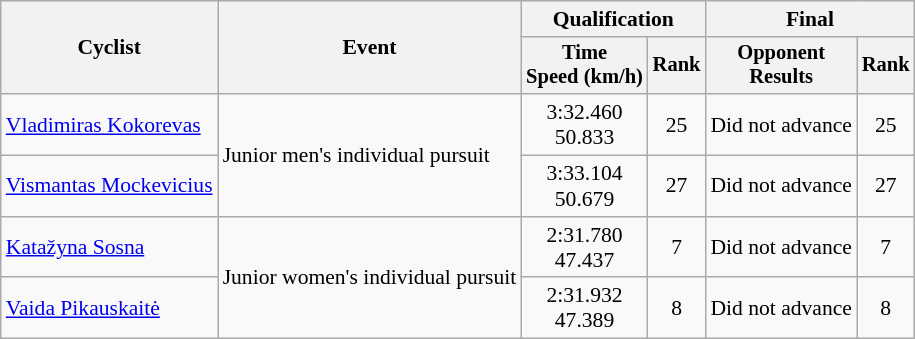<table class="wikitable" style="font-size:90%">
<tr>
<th rowspan="2">Cyclist</th>
<th rowspan="2">Event</th>
<th colspan=2>Qualification</th>
<th colspan=2>Final</th>
</tr>
<tr style="font-size:95%">
<th>Time<br>Speed (km/h)</th>
<th>Rank</th>
<th>Opponent<br>Results</th>
<th>Rank</th>
</tr>
<tr align=center>
<td align=left><a href='#'>Vladimiras Kokorevas</a></td>
<td align=left rowspan=2>Junior men's individual pursuit</td>
<td>3:32.460<br>50.833</td>
<td>25</td>
<td>Did not advance</td>
<td>25</td>
</tr>
<tr align=center>
<td align=left><a href='#'>Vismantas Mockevicius</a></td>
<td>3:33.104<br>50.679</td>
<td>27</td>
<td>Did not advance</td>
<td>27</td>
</tr>
<tr align=center>
<td align=left><a href='#'>Katažyna Sosna</a></td>
<td align=left rowspan=2>Junior women's individual pursuit</td>
<td>2:31.780<br>47.437</td>
<td>7</td>
<td>Did not advance</td>
<td>7</td>
</tr>
<tr align=center>
<td align=left><a href='#'>Vaida Pikauskaitė</a></td>
<td>2:31.932<br>47.389</td>
<td>8</td>
<td>Did not advance</td>
<td>8</td>
</tr>
</table>
